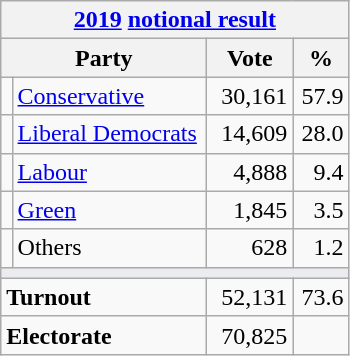<table class="wikitable">
<tr>
<th colspan="4"><a href='#'>2019</a> <a href='#'>notional result</a></th>
</tr>
<tr>
<th bgcolor="#DDDDFF" width="130px" colspan="2">Party</th>
<th bgcolor="#DDDDFF" width="50px">Vote</th>
<th bgcolor="#DDDDFF" width="30px">%</th>
</tr>
<tr>
<td></td>
<td><a href='#'>Conservative</a></td>
<td align=right>30,161</td>
<td align=right>57.9</td>
</tr>
<tr>
<td></td>
<td><a href='#'>Liberal Democrats</a></td>
<td align=right>14,609</td>
<td align=right>28.0</td>
</tr>
<tr>
<td></td>
<td><a href='#'>Labour</a></td>
<td align=right>4,888</td>
<td align=right>9.4</td>
</tr>
<tr>
<td></td>
<td><a href='#'>Green</a></td>
<td align=right>1,845</td>
<td align=right>3.5</td>
</tr>
<tr>
<td></td>
<td>Others</td>
<td align=right>628</td>
<td align=right>1.2</td>
</tr>
<tr>
<td colspan="4" bgcolor="#EAECF0"></td>
</tr>
<tr>
<td colspan="2"><strong>Turnout</strong></td>
<td align=right>52,131</td>
<td align=right>73.6</td>
</tr>
<tr>
<td colspan="2"><strong>Electorate</strong></td>
<td align=right>70,825</td>
</tr>
</table>
